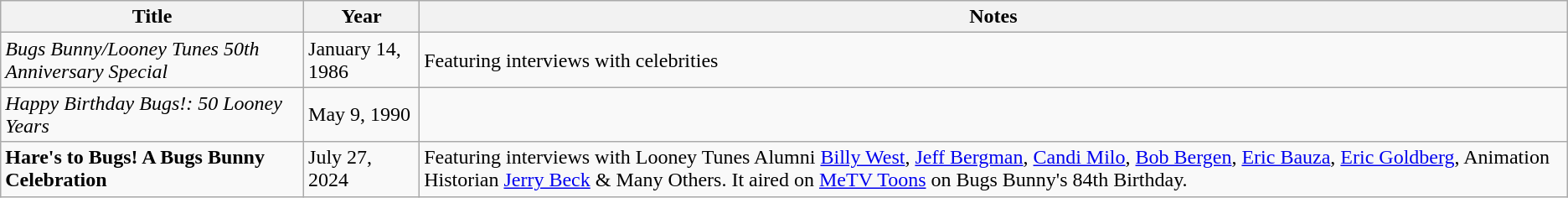<table class="wikitable sortable">
<tr>
<th>Title</th>
<th>Year</th>
<th>Notes</th>
</tr>
<tr>
<td><em>Bugs Bunny/Looney Tunes 50th Anniversary Special</em></td>
<td>January 14, 1986</td>
<td>Featuring interviews with celebrities</td>
</tr>
<tr>
<td><em>Happy Birthday Bugs!: 50 Looney Years</em></td>
<td>May 9, 1990</td>
</tr>
<tr>
<td><strong>Hare's to Bugs! A Bugs Bunny Celebration<em></td>
<td>July 27, 2024</td>
<td>Featuring interviews with Looney Tunes Alumni <a href='#'>Billy West</a>, <a href='#'>Jeff Bergman</a>, <a href='#'>Candi Milo</a>, <a href='#'>Bob Bergen</a>, <a href='#'>Eric Bauza</a>, <a href='#'>Eric Goldberg</a>, Animation Historian <a href='#'>Jerry Beck</a> & Many Others. It aired on <a href='#'>MeTV Toons</a> on Bugs Bunny's 84th Birthday.</td>
</tr>
</table>
